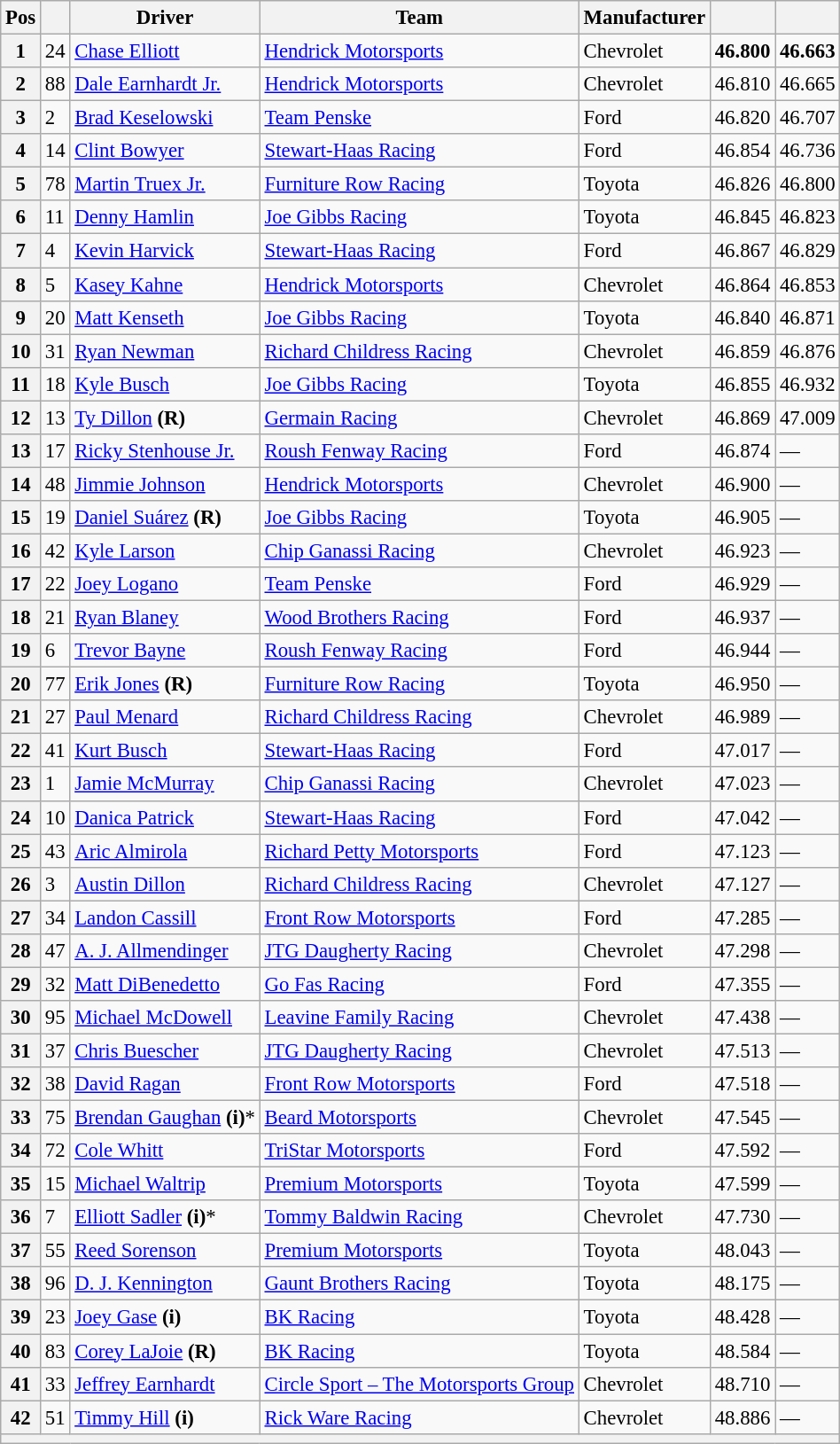<table class="wikitable" style="font-size:95%">
<tr>
<th>Pos</th>
<th></th>
<th>Driver</th>
<th>Team</th>
<th>Manufacturer</th>
<th></th>
<th></th>
</tr>
<tr>
<th>1</th>
<td>24</td>
<td><a href='#'>Chase Elliott</a></td>
<td><a href='#'>Hendrick Motorsports</a></td>
<td>Chevrolet</td>
<td><strong>46.800</strong></td>
<td><strong>46.663</strong></td>
</tr>
<tr>
<th>2</th>
<td>88</td>
<td><a href='#'>Dale Earnhardt Jr.</a></td>
<td><a href='#'>Hendrick Motorsports</a></td>
<td>Chevrolet</td>
<td>46.810</td>
<td>46.665</td>
</tr>
<tr>
<th>3</th>
<td>2</td>
<td><a href='#'>Brad Keselowski</a></td>
<td><a href='#'>Team Penske</a></td>
<td>Ford</td>
<td>46.820</td>
<td>46.707</td>
</tr>
<tr>
<th>4</th>
<td>14</td>
<td><a href='#'>Clint Bowyer</a></td>
<td><a href='#'>Stewart-Haas Racing</a></td>
<td>Ford</td>
<td>46.854</td>
<td>46.736</td>
</tr>
<tr>
<th>5</th>
<td>78</td>
<td><a href='#'>Martin Truex Jr.</a></td>
<td><a href='#'>Furniture Row Racing</a></td>
<td>Toyota</td>
<td>46.826</td>
<td>46.800</td>
</tr>
<tr>
<th>6</th>
<td>11</td>
<td><a href='#'>Denny Hamlin</a></td>
<td><a href='#'>Joe Gibbs Racing</a></td>
<td>Toyota</td>
<td>46.845</td>
<td>46.823</td>
</tr>
<tr>
<th>7</th>
<td>4</td>
<td><a href='#'>Kevin Harvick</a></td>
<td><a href='#'>Stewart-Haas Racing</a></td>
<td>Ford</td>
<td>46.867</td>
<td>46.829</td>
</tr>
<tr>
<th>8</th>
<td>5</td>
<td><a href='#'>Kasey Kahne</a></td>
<td><a href='#'>Hendrick Motorsports</a></td>
<td>Chevrolet</td>
<td>46.864</td>
<td>46.853</td>
</tr>
<tr>
<th>9</th>
<td>20</td>
<td><a href='#'>Matt Kenseth</a></td>
<td><a href='#'>Joe Gibbs Racing</a></td>
<td>Toyota</td>
<td>46.840</td>
<td>46.871</td>
</tr>
<tr>
<th>10</th>
<td>31</td>
<td><a href='#'>Ryan Newman</a></td>
<td><a href='#'>Richard Childress Racing</a></td>
<td>Chevrolet</td>
<td>46.859</td>
<td>46.876</td>
</tr>
<tr>
<th>11</th>
<td>18</td>
<td><a href='#'>Kyle Busch</a></td>
<td><a href='#'>Joe Gibbs Racing</a></td>
<td>Toyota</td>
<td>46.855</td>
<td>46.932</td>
</tr>
<tr>
<th>12</th>
<td>13</td>
<td><a href='#'>Ty Dillon</a> <strong>(R)</strong></td>
<td><a href='#'>Germain Racing</a></td>
<td>Chevrolet</td>
<td>46.869</td>
<td>47.009</td>
</tr>
<tr>
<th>13</th>
<td>17</td>
<td><a href='#'>Ricky Stenhouse Jr.</a></td>
<td><a href='#'>Roush Fenway Racing</a></td>
<td>Ford</td>
<td>46.874</td>
<td>—</td>
</tr>
<tr>
<th>14</th>
<td>48</td>
<td><a href='#'>Jimmie Johnson</a></td>
<td><a href='#'>Hendrick Motorsports</a></td>
<td>Chevrolet</td>
<td>46.900</td>
<td>—</td>
</tr>
<tr>
<th>15</th>
<td>19</td>
<td><a href='#'>Daniel Suárez</a> <strong>(R)</strong></td>
<td><a href='#'>Joe Gibbs Racing</a></td>
<td>Toyota</td>
<td>46.905</td>
<td>—</td>
</tr>
<tr>
<th>16</th>
<td>42</td>
<td><a href='#'>Kyle Larson</a></td>
<td><a href='#'>Chip Ganassi Racing</a></td>
<td>Chevrolet</td>
<td>46.923</td>
<td>—</td>
</tr>
<tr>
<th>17</th>
<td>22</td>
<td><a href='#'>Joey Logano</a></td>
<td><a href='#'>Team Penske</a></td>
<td>Ford</td>
<td>46.929</td>
<td>—</td>
</tr>
<tr>
<th>18</th>
<td>21</td>
<td><a href='#'>Ryan Blaney</a></td>
<td><a href='#'>Wood Brothers Racing</a></td>
<td>Ford</td>
<td>46.937</td>
<td>—</td>
</tr>
<tr>
<th>19</th>
<td>6</td>
<td><a href='#'>Trevor Bayne</a></td>
<td><a href='#'>Roush Fenway Racing</a></td>
<td>Ford</td>
<td>46.944</td>
<td>—</td>
</tr>
<tr>
<th>20</th>
<td>77</td>
<td><a href='#'>Erik Jones</a> <strong>(R)</strong></td>
<td><a href='#'>Furniture Row Racing</a></td>
<td>Toyota</td>
<td>46.950</td>
<td>—</td>
</tr>
<tr>
<th>21</th>
<td>27</td>
<td><a href='#'>Paul Menard</a></td>
<td><a href='#'>Richard Childress Racing</a></td>
<td>Chevrolet</td>
<td>46.989</td>
<td>—</td>
</tr>
<tr>
<th>22</th>
<td>41</td>
<td><a href='#'>Kurt Busch</a></td>
<td><a href='#'>Stewart-Haas Racing</a></td>
<td>Ford</td>
<td>47.017</td>
<td>—</td>
</tr>
<tr>
<th>23</th>
<td>1</td>
<td><a href='#'>Jamie McMurray</a></td>
<td><a href='#'>Chip Ganassi Racing</a></td>
<td>Chevrolet</td>
<td>47.023</td>
<td>—</td>
</tr>
<tr>
<th>24</th>
<td>10</td>
<td><a href='#'>Danica Patrick</a></td>
<td><a href='#'>Stewart-Haas Racing</a></td>
<td>Ford</td>
<td>47.042</td>
<td>—</td>
</tr>
<tr>
<th>25</th>
<td>43</td>
<td><a href='#'>Aric Almirola</a></td>
<td><a href='#'>Richard Petty Motorsports</a></td>
<td>Ford</td>
<td>47.123</td>
<td>—</td>
</tr>
<tr>
<th>26</th>
<td>3</td>
<td><a href='#'>Austin Dillon</a></td>
<td><a href='#'>Richard Childress Racing</a></td>
<td>Chevrolet</td>
<td>47.127</td>
<td>—</td>
</tr>
<tr>
<th>27</th>
<td>34</td>
<td><a href='#'>Landon Cassill</a></td>
<td><a href='#'>Front Row Motorsports</a></td>
<td>Ford</td>
<td>47.285</td>
<td>—</td>
</tr>
<tr>
<th>28</th>
<td>47</td>
<td><a href='#'>A. J. Allmendinger</a></td>
<td><a href='#'>JTG Daugherty Racing</a></td>
<td>Chevrolet</td>
<td>47.298</td>
<td>—</td>
</tr>
<tr>
<th>29</th>
<td>32</td>
<td><a href='#'>Matt DiBenedetto</a></td>
<td><a href='#'>Go Fas Racing</a></td>
<td>Ford</td>
<td>47.355</td>
<td>—</td>
</tr>
<tr>
<th>30</th>
<td>95</td>
<td><a href='#'>Michael McDowell</a></td>
<td><a href='#'>Leavine Family Racing</a></td>
<td>Chevrolet</td>
<td>47.438</td>
<td>—</td>
</tr>
<tr>
<th>31</th>
<td>37</td>
<td><a href='#'>Chris Buescher</a></td>
<td><a href='#'>JTG Daugherty Racing</a></td>
<td>Chevrolet</td>
<td>47.513</td>
<td>—</td>
</tr>
<tr>
<th>32</th>
<td>38</td>
<td><a href='#'>David Ragan</a></td>
<td><a href='#'>Front Row Motorsports</a></td>
<td>Ford</td>
<td>47.518</td>
<td>—</td>
</tr>
<tr>
<th>33</th>
<td>75</td>
<td><a href='#'>Brendan Gaughan</a> <strong>(i)</strong>*</td>
<td><a href='#'>Beard Motorsports</a></td>
<td>Chevrolet</td>
<td>47.545</td>
<td>—</td>
</tr>
<tr>
<th>34</th>
<td>72</td>
<td><a href='#'>Cole Whitt</a></td>
<td><a href='#'>TriStar Motorsports</a></td>
<td>Ford</td>
<td>47.592</td>
<td>—</td>
</tr>
<tr>
<th>35</th>
<td>15</td>
<td><a href='#'>Michael Waltrip</a></td>
<td><a href='#'>Premium Motorsports</a></td>
<td>Toyota</td>
<td>47.599</td>
<td>—</td>
</tr>
<tr>
<th>36</th>
<td>7</td>
<td><a href='#'>Elliott Sadler</a> <strong>(i)</strong>*</td>
<td><a href='#'>Tommy Baldwin Racing</a></td>
<td>Chevrolet</td>
<td>47.730</td>
<td>—</td>
</tr>
<tr>
<th>37</th>
<td>55</td>
<td><a href='#'>Reed Sorenson</a></td>
<td><a href='#'>Premium Motorsports</a></td>
<td>Toyota</td>
<td>48.043</td>
<td>—</td>
</tr>
<tr>
<th>38</th>
<td>96</td>
<td><a href='#'>D. J. Kennington</a></td>
<td><a href='#'>Gaunt Brothers Racing</a></td>
<td>Toyota</td>
<td>48.175</td>
<td>—</td>
</tr>
<tr>
<th>39</th>
<td>23</td>
<td><a href='#'>Joey Gase</a> <strong>(i)</strong></td>
<td><a href='#'>BK Racing</a></td>
<td>Toyota</td>
<td>48.428</td>
<td>—</td>
</tr>
<tr>
<th>40</th>
<td>83</td>
<td><a href='#'>Corey LaJoie</a> <strong>(R)</strong></td>
<td><a href='#'>BK Racing</a></td>
<td>Toyota</td>
<td>48.584</td>
<td>—</td>
</tr>
<tr>
<th>41</th>
<td>33</td>
<td><a href='#'>Jeffrey Earnhardt</a></td>
<td><a href='#'>Circle Sport – The Motorsports Group</a></td>
<td>Chevrolet</td>
<td>48.710</td>
<td>—</td>
</tr>
<tr>
<th>42</th>
<td>51</td>
<td><a href='#'>Timmy Hill</a> <strong>(i)</strong></td>
<td><a href='#'>Rick Ware Racing</a></td>
<td>Chevrolet</td>
<td>48.886</td>
<td>—</td>
</tr>
<tr>
<th colspan="7"></th>
</tr>
</table>
